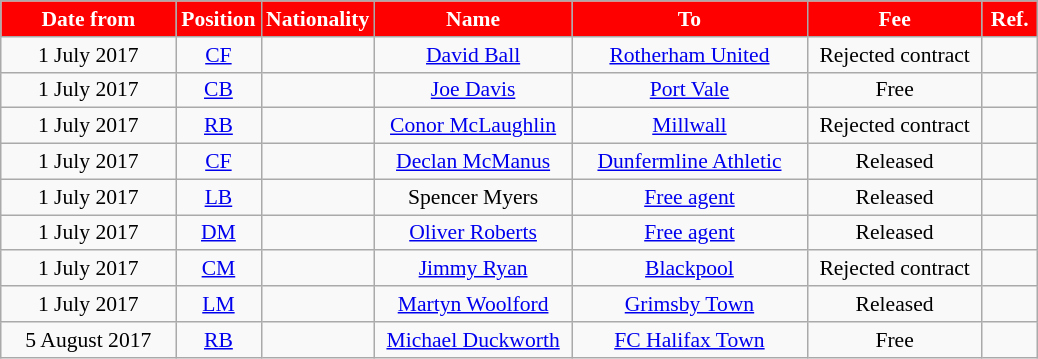<table class="wikitable"  style="text-align:center; font-size:90%; ">
<tr>
<th style="background:#FF0000; color:#FFFFFF; width:110px;">Date from</th>
<th style="background:#FF0000; color:#FFFFFF; width:50px;">Position</th>
<th style="background:#FF0000; color:#FFFFFF; width:50px;">Nationality</th>
<th style="background:#FF0000; color:#FFFFFF; width:125px;">Name</th>
<th style="background:#FF0000; color:#FFFFFF; width:150px;">To</th>
<th style="background:#FF0000; color:#FFFFFF; width:110px;">Fee</th>
<th style="background:#FF0000; color:#FFFFFF; width:30px;">Ref.</th>
</tr>
<tr>
<td>1 July 2017</td>
<td><a href='#'>CF</a></td>
<td></td>
<td><a href='#'>David Ball</a></td>
<td><a href='#'>Rotherham United</a></td>
<td>Rejected contract</td>
<td></td>
</tr>
<tr>
<td>1 July 2017</td>
<td><a href='#'>CB</a></td>
<td></td>
<td><a href='#'>Joe Davis</a></td>
<td><a href='#'>Port Vale</a></td>
<td>Free</td>
<td></td>
</tr>
<tr>
<td>1 July 2017</td>
<td><a href='#'>RB</a></td>
<td></td>
<td><a href='#'>Conor McLaughlin</a></td>
<td><a href='#'>Millwall</a></td>
<td>Rejected contract</td>
<td></td>
</tr>
<tr>
<td>1 July 2017</td>
<td><a href='#'>CF</a></td>
<td></td>
<td><a href='#'>Declan McManus</a></td>
<td><a href='#'>Dunfermline Athletic</a></td>
<td>Released</td>
<td></td>
</tr>
<tr>
<td>1 July 2017</td>
<td><a href='#'>LB</a></td>
<td></td>
<td>Spencer Myers</td>
<td><a href='#'>Free agent</a></td>
<td>Released</td>
<td></td>
</tr>
<tr>
<td>1 July 2017</td>
<td><a href='#'>DM</a></td>
<td></td>
<td><a href='#'>Oliver Roberts</a></td>
<td><a href='#'>Free agent</a></td>
<td>Released</td>
<td></td>
</tr>
<tr>
<td>1 July 2017</td>
<td><a href='#'>CM</a></td>
<td></td>
<td><a href='#'>Jimmy Ryan</a></td>
<td><a href='#'>Blackpool</a></td>
<td>Rejected contract</td>
<td></td>
</tr>
<tr>
<td>1 July 2017</td>
<td><a href='#'>LM</a></td>
<td></td>
<td><a href='#'>Martyn Woolford</a></td>
<td><a href='#'>Grimsby Town</a></td>
<td>Released</td>
<td></td>
</tr>
<tr>
<td>5 August 2017</td>
<td><a href='#'>RB</a></td>
<td></td>
<td><a href='#'>Michael Duckworth</a></td>
<td><a href='#'>FC Halifax Town</a></td>
<td>Free</td>
<td></td>
</tr>
</table>
